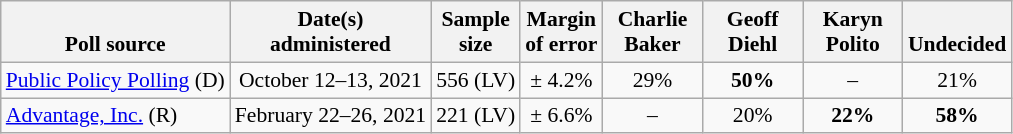<table class="wikitable" style="font-size:90%;text-align:center;">
<tr valign=bottom>
<th>Poll source</th>
<th>Date(s)<br>administered</th>
<th>Sample<br>size</th>
<th>Margin<br>of error</th>
<th style="width:60px;">Charlie<br>Baker</th>
<th style="width:60px;">Geoff<br>Diehl</th>
<th style="width:60px;">Karyn<br>Polito</th>
<th>Undecided</th>
</tr>
<tr>
<td style="text-align:left;"><a href='#'>Public Policy Polling</a> (D)</td>
<td>October 12–13, 2021</td>
<td>556 (LV)</td>
<td>± 4.2%</td>
<td>29%</td>
<td><strong>50%</strong></td>
<td>–</td>
<td>21%</td>
</tr>
<tr>
<td style="text-align:left;"><a href='#'>Advantage, Inc.</a> (R)</td>
<td>February 22–26, 2021</td>
<td>221 (LV)</td>
<td>± 6.6%</td>
<td>–</td>
<td>20%</td>
<td><strong>22%</strong></td>
<td><strong>58%</strong></td>
</tr>
</table>
